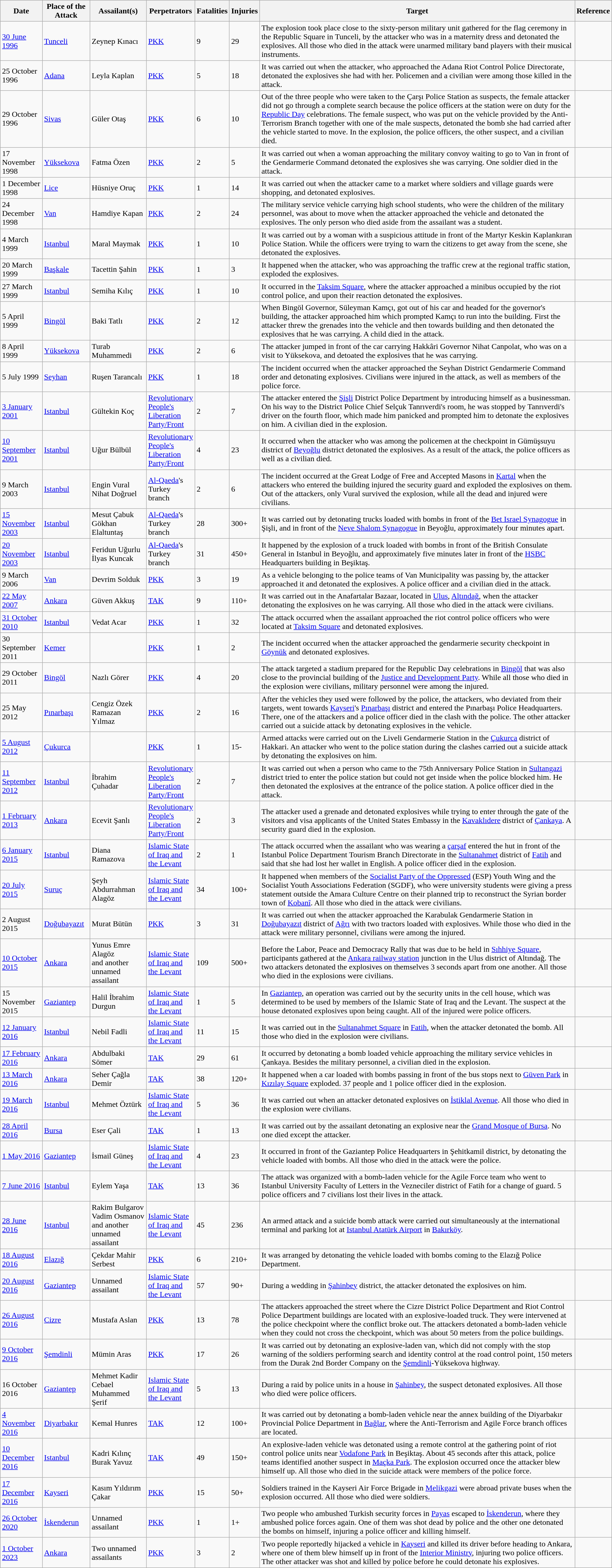<table class="wikitable sortable">
<tr>
<th>Date</th>
<th>Place of the Attack</th>
<th class=unsortable>Assailant(s)</th>
<th width=90>Perpetrators</th>
<th>Fatalities</th>
<th>Injuries</th>
<th class=unsortable>Target</th>
<th class=unsortable>Reference</th>
</tr>
<tr>
<td><a href='#'>30 June 1996</a></td>
<td><a href='#'>Tunceli</a></td>
<td>Zeynep Kınacı</td>
<td><a href='#'>PKK</a></td>
<td>9</td>
<td>29</td>
<td>The explosion took place close to the sixty-person military unit gathered for the flag ceremony in the Republic Square in Tunceli, by the attacker who was in a maternity dress and detonated the explosives. All those who died in the attack were unarmed military band players with their musical instruments.</td>
<td></td>
</tr>
<tr>
<td>25 October 1996</td>
<td><a href='#'>Adana</a></td>
<td>Leyla Kaplan</td>
<td><a href='#'>PKK</a></td>
<td>5</td>
<td>18</td>
<td>It was carried out when the attacker, who approached the Adana Riot Control Police Directorate, detonated the explosives she had with her. Policemen and a civilian were among those killed in the attack.</td>
<td></td>
</tr>
<tr>
<td>29 October 1996</td>
<td><a href='#'>Sivas</a></td>
<td>Güler Otaş</td>
<td><a href='#'>PKK</a></td>
<td>6</td>
<td>10</td>
<td>Out of the three people who were taken to the Çarşı Police Station as suspects, the female attacker did not go through a complete search because the police officers at the station were on duty for the <a href='#'>Republic Day</a> celebrations. The female suspect, who was put on the vehicle provided by the Anti-Terrorism Branch together with one of the male suspects, detonated the bomb she had carried after the vehicle started to move. In the explosion, the police officers, the other suspect, and a civilian died.</td>
<td></td>
</tr>
<tr>
<td>17 November 1998</td>
<td><a href='#'>Yüksekova</a></td>
<td>Fatma Özen</td>
<td><a href='#'>PKK</a></td>
<td>2</td>
<td>5</td>
<td>It was carried out when a woman approaching the military convoy waiting to go to Van in front of the Gendarmerie Command detonated the explosives she was carrying. One soldier died in the attack.</td>
<td></td>
</tr>
<tr>
<td>1 December 1998</td>
<td><a href='#'>Lice</a></td>
<td>Hüsniye Oruç</td>
<td><a href='#'>PKK</a></td>
<td>1</td>
<td>14</td>
<td>It was carried out when the attacker came to a market where soldiers and village guards were shopping, and detonated explosives.</td>
<td></td>
</tr>
<tr>
<td>24 December 1998</td>
<td><a href='#'>Van</a></td>
<td>Hamdiye Kapan</td>
<td><a href='#'>PKK</a></td>
<td>2</td>
<td>24</td>
<td>The military service vehicle carrying high school students, who were the children of the military personnel, was about to move when the attacker approached the vehicle and detonated the explosives. The only person who died aside from the assailant was a student.</td>
<td></td>
</tr>
<tr>
<td>4 March 1999</td>
<td><a href='#'>Istanbul</a></td>
<td>Maral Maymak</td>
<td><a href='#'>PKK</a></td>
<td>1</td>
<td>10</td>
<td>It was carried out by a woman with a suspicious attitude in front of the Martyr Keskin Kaplankıran Police Station. While the officers were trying to warn the citizens to get away from the scene, she detonated the explosives.</td>
<td></td>
</tr>
<tr>
<td>20 March 1999</td>
<td><a href='#'>Başkale</a></td>
<td>Tacettin Şahin</td>
<td><a href='#'>PKK</a></td>
<td>1</td>
<td>3</td>
<td>It happened when the attacker, who was approaching the traffic crew at the regional traffic station, exploded the explosives.</td>
<td></td>
</tr>
<tr>
<td>27 March 1999</td>
<td><a href='#'>Istanbul</a></td>
<td>Semiha Kılıç</td>
<td><a href='#'>PKK</a></td>
<td>1</td>
<td>10</td>
<td>It occurred in the <a href='#'>Taksim Square</a>, where the attacker approached a minibus occupied by the riot control police, and upon their reaction detonated the explosives.</td>
<td></td>
</tr>
<tr>
<td>5 April 1999</td>
<td><a href='#'>Bingöl</a></td>
<td>Baki Tatlı</td>
<td><a href='#'>PKK</a></td>
<td>2</td>
<td>12</td>
<td>When Bingöl Governor, Süleyman Kamçı, got out of his car and headed for the governor's building, the attacker approached him which prompted Kamçı to run into the building. First the attacker threw the grenades into the vehicle and then towards building and then detonated the explosives that he was carrying. A child died in the attack.</td>
<td></td>
</tr>
<tr>
<td>8 April 1999</td>
<td><a href='#'>Yüksekova</a></td>
<td>Turab Muhammedi</td>
<td><a href='#'>PKK</a></td>
<td>2</td>
<td>6</td>
<td>The attacker jumped in front of the car carrying Hakkâri Governor Nihat Canpolat, who was on a visit to Yüksekova, and detoated the explosives that he was carrying.</td>
<td></td>
</tr>
<tr>
<td>5 July 1999</td>
<td><a href='#'>Seyhan</a></td>
<td>Ruşen Tarancalı</td>
<td><a href='#'>PKK</a></td>
<td>1</td>
<td>18</td>
<td>The incident occurred when the attacker approached the Seyhan District Gendarmerie Command order and detonating explosives. Civilians were injured in the attack, as well as members of the police force.</td>
<td></td>
</tr>
<tr>
<td><a href='#'>3 January 2001</a></td>
<td><a href='#'>Istanbul</a></td>
<td>Gültekin Koç</td>
<td><a href='#'>Revolutionary People's Liberation Party/Front</a></td>
<td>2</td>
<td>7</td>
<td>The attacker entered the <a href='#'>Şişli</a> District Police Department by introducing himself as a businessman. On his way to the District Police Chief Selçuk Tanrıverdi's room, he was stopped by Tanrıverdi's driver on the fourth floor, which made him panicked and prompted him to detonate the explosives on him. A civilian died in the explosion.</td>
<td></td>
</tr>
<tr>
<td><a href='#'>10 September 2001</a></td>
<td><a href='#'>Istanbul</a></td>
<td>Uğur Bülbül</td>
<td><a href='#'>Revolutionary People's Liberation Party/Front</a></td>
<td>4</td>
<td>23</td>
<td>It occurred when the attacker who was among the policemen at the checkpoint in Gümüşsuyu district of <a href='#'>Beyoğlu</a> district detonated the explosives. As a result of the attack, the police officers as well as a civilian died.</td>
<td></td>
</tr>
<tr>
<td>9 March 2003</td>
<td><a href='#'>Istanbul</a></td>
<td>Engin Vural<br>Nihat Doğruel</td>
<td><a href='#'>Al-Qaeda</a>'s Turkey branch</td>
<td>2</td>
<td>6</td>
<td>The incident occurred at the Great Lodge of Free and Accepted Masons in <a href='#'>Kartal</a> when the attackers who entered the building injured the security guard and exploded the explosives on them. Out of the attackers, only Vural survived the explosion, while all the dead and injured were civilians.</td>
<td><br></td>
</tr>
<tr>
<td><a href='#'>15 November 2003</a></td>
<td><a href='#'>Istanbul</a></td>
<td>Mesut Çabuk<br>Gökhan Elaltuntaş</td>
<td><a href='#'>Al-Qaeda</a>'s Turkey branch</td>
<td>28</td>
<td>300+</td>
<td>It was carried out by detonating trucks loaded with bombs in front of the <a href='#'>Bet Israel Synagogue</a> in Şişli, and in front of the <a href='#'>Neve Shalom Synagogue</a> in Beyoğlu, approximately four minutes apart.</td>
<td><br></td>
</tr>
<tr>
<td><a href='#'>20 November 2003</a></td>
<td><a href='#'>Istanbul</a></td>
<td>Feridun Uğurlu<br>İlyas Kuncak</td>
<td><a href='#'>Al-Qaeda</a>'s Turkey branch</td>
<td>31</td>
<td>450+</td>
<td>It happened by the explosion of a truck loaded with bombs in front of the British Consulate General in Istanbul in Beyoğlu, and approximately five minutes later in front of the <a href='#'>HSBC</a> Headquarters building in Beşiktaş.</td>
<td><br></td>
</tr>
<tr>
<td>9 March 2006</td>
<td><a href='#'>Van</a></td>
<td>Devrim Solduk</td>
<td><a href='#'>PKK</a></td>
<td>3</td>
<td>19</td>
<td>As a vehicle belonging to the police teams of Van Municipality was passing by, the attacker approached it and detonated the explosives. A police officer and a civilian died in the attack.</td>
<td></td>
</tr>
<tr>
<td><a href='#'>22 May 2007</a></td>
<td><a href='#'>Ankara</a></td>
<td>Güven Akkuş</td>
<td><a href='#'>TAK</a></td>
<td>9</td>
<td>110+</td>
<td>It was carried out in the Anafartalar Bazaar, located in <a href='#'>Ulus</a>, <a href='#'>Altındağ</a>, when the attacker detonating the explosives on he was carrying. All those who died in the attack were civilians.</td>
<td><br></td>
</tr>
<tr>
<td><a href='#'>31 October 2010</a></td>
<td><a href='#'>Istanbul</a></td>
<td>Vedat Acar</td>
<td><a href='#'>PKK</a></td>
<td>1</td>
<td>32</td>
<td>The attack occurred when the assailant approached the riot control police officers who were located at <a href='#'>Taksim Square</a> and detonated explosives.</td>
<td></td>
</tr>
<tr>
<td>30 September 2011</td>
<td><a href='#'>Kemer</a></td>
<td></td>
<td><a href='#'>PKK</a></td>
<td>1</td>
<td>2</td>
<td>The incident occurred when the attacker approached the gendarmerie security checkpoint in <a href='#'>Göynük</a> and detonated explosives.</td>
<td></td>
</tr>
<tr>
<td>29 October 2011</td>
<td><a href='#'>Bingöl</a></td>
<td>Nazlı Görer</td>
<td><a href='#'>PKK</a></td>
<td>4</td>
<td>20</td>
<td>The attack targeted a stadium prepared for the Republic Day celebrations in <a href='#'>Bingöl</a> that was also close to the provincial building of the <a href='#'>Justice and Development Party</a>. While all those who died in the explosion were civilians, military personnel were among the injured.</td>
<td></td>
</tr>
<tr>
<td>25 May 2012</td>
<td><a href='#'>Pınarbaşı</a></td>
<td>Cengiz Özek<br>Ramazan Yılmaz</td>
<td><a href='#'>PKK</a></td>
<td>2</td>
<td>16</td>
<td>After the vehicles they used were followed by the police, the attackers, who deviated from their targets, went towards <a href='#'>Kayseri</a>'s <a href='#'>Pınarbaşı</a> district and entered the Pınarbaşı Police Headquarters. There, one of the attackers and a police officer died in the clash with the police. The other attacker carried out a suicide attack by detonating explosives in the vehicle.</td>
<td><br></td>
</tr>
<tr>
<td><a href='#'>5 August 2012</a></td>
<td><a href='#'>Çukurca</a></td>
<td></td>
<td><a href='#'>PKK</a></td>
<td>1</td>
<td>15-</td>
<td>Armed attacks were carried out on the Liveli Gendarmerie Station in the <a href='#'>Çukurca</a> district of Hakkari. An attacker who went to the police station during the clashes carried out a suicide attack by detonating the explosives on him.</td>
<td></td>
</tr>
<tr>
<td><a href='#'>11 September 2012</a></td>
<td><a href='#'>Istanbul</a></td>
<td>İbrahim Çuhadar</td>
<td><a href='#'>Revolutionary People's Liberation Party/Front</a></td>
<td>2</td>
<td>7</td>
<td>It was carried out when a person who came to the 75th Anniversary Police Station in <a href='#'>Sultangazi</a> district tried to enter the police station but could not get inside when the police blocked him. He then detonated the explosives at the entrance of the police station. A police officer died in the attack.</td>
<td></td>
</tr>
<tr>
<td><a href='#'>1 February 2013</a></td>
<td><a href='#'>Ankara</a></td>
<td>Ecevit Şanlı</td>
<td><a href='#'>Revolutionary People's Liberation Party/Front</a></td>
<td>2</td>
<td>3</td>
<td>The attacker used a grenade and detonated explosives while trying to enter through the gate of the visitors and visa applicants of the United States Embassy in the <a href='#'>Kavaklıdere</a> district of <a href='#'>Çankaya</a>. A security guard died in the explosion.</td>
<td></td>
</tr>
<tr>
<td><a href='#'>6 January 2015</a></td>
<td><a href='#'>Istanbul</a></td>
<td>Diana Ramazova</td>
<td><a href='#'>Islamic State of Iraq and the Levant</a></td>
<td>2</td>
<td>1</td>
<td>The attack occurred when the assailant who was wearing a <a href='#'>çarşaf</a> entered the hut in front of the Istanbul Police Department Tourism Branch Directorate in the <a href='#'>Sultanahmet</a> district of <a href='#'>Fatih</a> and said that she had lost her wallet in English. A police officer died in the explosion.</td>
<td><br></td>
</tr>
<tr>
<td><a href='#'>20 July 2015</a></td>
<td><a href='#'>Suruç</a></td>
<td>Şeyh Abdurrahman Alagöz</td>
<td><a href='#'>Islamic State of Iraq and the Levant</a></td>
<td>34</td>
<td>100+</td>
<td>It happened when members of the <a href='#'>Socialist Party of the Oppressed</a> (ESP) Youth Wing and the Socialist Youth Associations Federation (SGDF), who were university students were giving a press statement outside the Amara Culture Centre on their planned trip to reconstruct the Syrian border town of <a href='#'>Kobanî</a>. All those who died in the attack were civilians.</td>
<td><br></td>
</tr>
<tr>
<td>2 August 2015</td>
<td><a href='#'>Doğubayazıt</a></td>
<td>Murat Bütün</td>
<td><a href='#'>PKK</a></td>
<td>3</td>
<td>31</td>
<td>It was carried out when the attacker approached the Karabulak Gendarmerie Station in <a href='#'>Doğubayazıt</a> district of <a href='#'>Ağrı</a> with two tractors loaded with explosives. While those who died in the attack were military personnel, civilians were among the injured.</td>
<td></td>
</tr>
<tr>
<td><a href='#'>10 October 2015</a></td>
<td><a href='#'>Ankara</a></td>
<td>Yunus Emre Alagöz<br>and another unnamed assailant</td>
<td><a href='#'>Islamic State of Iraq and the Levant</a></td>
<td>109</td>
<td>500+</td>
<td>Before the Labor, Peace and Democracy Rally that was due to be held in <a href='#'>Sıhhiye Square</a>, participants gathered at the <a href='#'>Ankara railway station</a> junction in the Ulus district of Altındağ. The two attackers detonated the explosives on themselves 3 seconds apart from one another. All those who died in the explosions were civilians.</td>
<td><br></td>
</tr>
<tr>
<td>15 November 2015</td>
<td><a href='#'>Gaziantep</a></td>
<td>Halil İbrahim Durgun</td>
<td><a href='#'>Islamic State of Iraq and the Levant</a></td>
<td>1</td>
<td>5</td>
<td>In <a href='#'>Gaziantep</a>, an operation was carried out by the security units in the cell house, which was determined to be used by members of the Islamic State of Iraq and the Levant. The suspect at the house detonated explosives upon being caught. All of the injured were police officers.</td>
<td></td>
</tr>
<tr>
<td><a href='#'>12 January 2016</a></td>
<td><a href='#'>Istanbul</a></td>
<td>Nebil Fadli</td>
<td><a href='#'>Islamic State of Iraq and the Levant</a></td>
<td>11</td>
<td>15</td>
<td>It was carried out in the <a href='#'>Sultanahmet Square</a> in <a href='#'>Fatih</a>, when the attacker detonated the bomb. All those who died in the explosion were civilians.</td>
<td><br></td>
</tr>
<tr>
<td><a href='#'>17 February 2016</a></td>
<td><a href='#'>Ankara</a></td>
<td>Abdulbaki Sömer</td>
<td><a href='#'>TAK</a></td>
<td>29</td>
<td>61</td>
<td>It occurred by detonating a bomb loaded vehicle approaching the military service vehicles in Çankaya. Besides the military personnel, a civilian died in the explosion.</td>
<td></td>
</tr>
<tr>
<td><a href='#'>13 March 2016</a></td>
<td><a href='#'>Ankara</a></td>
<td>Seher Çağla Demir</td>
<td><a href='#'>TAK</a></td>
<td>38</td>
<td>120+</td>
<td>It happened when a car loaded with bombs passing in front of the bus stops next to <a href='#'>Güven Park</a> in <a href='#'>Kızılay Square</a> exploded. 37 people and 1 police officer died in the explosion.</td>
<td><br></td>
</tr>
<tr>
<td><a href='#'>19 March 2016</a></td>
<td><a href='#'>Istanbul</a></td>
<td>Mehmet Öztürk</td>
<td><a href='#'>Islamic State of Iraq and the Levant</a></td>
<td>5</td>
<td>36</td>
<td>It was carried out when an attacker detonated explosives on <a href='#'>İstiklal Avenue</a>. All those who died in the explosion were civilians.</td>
<td></td>
</tr>
<tr>
<td><a href='#'>28 April 2016</a></td>
<td><a href='#'>Bursa</a></td>
<td>Eser Çali</td>
<td><a href='#'>TAK</a></td>
<td>1</td>
<td>13</td>
<td>It was carried out by the assailant detonating an explosive near the <a href='#'>Grand Mosque of Bursa</a>. No one died except the attacker.</td>
<td></td>
</tr>
<tr>
<td><a href='#'>1 May 2016</a></td>
<td><a href='#'>Gaziantep</a></td>
<td>İsmail Güneş</td>
<td><a href='#'>Islamic State of Iraq and the Levant</a></td>
<td>4</td>
<td>23</td>
<td>It occurred in front of the Gaziantep Police Headquarters in Şehitkamil district, by detonating the vehicle loaded with bombs. All those who died in the attack were the police.</td>
<td><br></td>
</tr>
<tr>
<td><a href='#'>7 June 2016</a></td>
<td><a href='#'>Istanbul</a></td>
<td>Eylem Yaşa</td>
<td><a href='#'>TAK</a></td>
<td>13</td>
<td>36</td>
<td>The attack was organized with a bomb-laden vehicle for the Agile Force team who went to Istanbul University Faculty of Letters in the Vezneciler district of Fatih for a change of guard. 5 police officers and 7 civilians lost their lives in the attack.</td>
<td></td>
</tr>
<tr>
<td><a href='#'>28 June 2016</a></td>
<td><a href='#'>Istanbul</a></td>
<td>Rakim Bulgarov<br>Vadim Osmanov<br>and another unnamed assailant</td>
<td><a href='#'>Islamic State of Iraq and the Levant</a></td>
<td>45</td>
<td>236</td>
<td>An armed attack and a suicide bomb attack were carried out simultaneously at the international terminal and parking lot at <a href='#'>Istanbul Atatürk Airport</a> in <a href='#'>Bakırköy</a>.</td>
<td><br></td>
</tr>
<tr>
<td><a href='#'>18 August 2016</a></td>
<td><a href='#'>Elazığ</a></td>
<td>Çekdar Mahir Serbest</td>
<td><a href='#'>PKK</a></td>
<td>6</td>
<td>210+</td>
<td>It was arranged by detonating the vehicle loaded with bombs coming to the Elazığ Police Department.</td>
<td></td>
</tr>
<tr>
<td><a href='#'>20 August 2016</a></td>
<td><a href='#'>Gaziantep</a></td>
<td>Unnamed assailant</td>
<td><a href='#'>Islamic State of Iraq and the Levant</a></td>
<td>57</td>
<td>90+</td>
<td>During a wedding in <a href='#'>Şahinbey</a> district, the attacker detonated the explosives on him.</td>
<td></td>
</tr>
<tr>
<td><a href='#'>26 August 2016</a></td>
<td><a href='#'>Cizre</a></td>
<td>Mustafa Aslan</td>
<td><a href='#'>PKK</a></td>
<td>13</td>
<td>78</td>
<td>The attackers approached the street where the Cizre District Police Department and Riot Control Police Department buildings are located with an explosive-loaded truck. They were intervened at the police checkpoint where the conflict broke out. The attackers detonated a bomb-laden vehicle when they could not cross the checkpoint, which was about 50 meters from the police buildings.</td>
<td><br></td>
</tr>
<tr>
<td><a href='#'>9 October 2016</a></td>
<td><a href='#'>Şemdinli</a></td>
<td>Mümin Aras</td>
<td><a href='#'>PKK</a></td>
<td>17</td>
<td>26</td>
<td>It was carried out by detonating an explosive-laden van, which did not comply with the stop warning of the soldiers performing search and identity control at the road control point, 150 meters from the Durak 2nd Border Company on the <a href='#'>Şemdinli</a>-Yüksekova highway.</td>
<td><br></td>
</tr>
<tr>
<td>16 October 2016</td>
<td><a href='#'>Gaziantep</a></td>
<td>Mehmet Kadir Cebael<br>Muhammed Şerif</td>
<td><a href='#'>Islamic State of Iraq and the Levant</a></td>
<td>5</td>
<td>13</td>
<td>During a raid by police units in a house in <a href='#'>Şahinbey</a>, the suspect detonated explosives. All those who died were police officers.</td>
<td></td>
</tr>
<tr>
<td><a href='#'>4 November 2016</a></td>
<td><a href='#'>Diyarbakır</a></td>
<td>Kemal Hunres</td>
<td><a href='#'>TAK</a></td>
<td>12</td>
<td>100+</td>
<td>It was carried out by detonating a bomb-laden vehicle near the annex building of the Diyarbakır Provincial Police Department in <a href='#'>Bağlar</a>, where the Anti-Terrorism and Agile Force branch offices are located.</td>
<td></td>
</tr>
<tr>
<td><a href='#'>10 December 2016</a></td>
<td><a href='#'>Istanbul</a></td>
<td>Kadri Kılınç<br>Burak Yavuz</td>
<td><a href='#'>TAK</a></td>
<td>49</td>
<td>150+</td>
<td>An explosive-laden vehicle was detonated using a remote control at the gathering point of riot control police units near <a href='#'>Vodafone Park</a> in Beşiktaş. About 45 seconds after this attack, police teams identified another suspect in <a href='#'>Maçka Park</a>. The explosion occurred once the attacker blew himself up. All those who died in the suicide attack were members of the police force.</td>
<td><br></td>
</tr>
<tr>
<td><a href='#'>17 December 2016</a></td>
<td><a href='#'>Kayseri</a></td>
<td>Kasım Yıldırım Çakar</td>
<td><a href='#'>PKK</a></td>
<td>15</td>
<td>50+</td>
<td>Soldiers trained in the Kayseri Air Force Brigade in <a href='#'>Melikgazi</a> were abroad private buses when the explosion occurred. All those who died were soldiers.</td>
<td><br></td>
</tr>
<tr>
<td><a href='#'>26 October 2020</a></td>
<td><a href='#'>İskenderun</a></td>
<td>Unnamed assailant</td>
<td><a href='#'>PKK</a></td>
<td>1</td>
<td>1+</td>
<td>Two people who ambushed Turkish security forces in <a href='#'>Payas</a> escaped to <a href='#'>İskenderun</a>, where they ambushed police forces again. One of them was shot dead by police and the other one detonated the bombs on himself, injuring a police officer and killing himself.</td>
<td></td>
</tr>
<tr>
<td><a href='#'>1 October 2023</a></td>
<td><a href='#'>Ankara</a></td>
<td>Two unnamed assailants</td>
<td><a href='#'>PKK</a></td>
<td>3</td>
<td>2</td>
<td>Two people reportedly hijacked a vehicle in <a href='#'>Kayseri</a> and killed its driver before heading to Ankara, where one of them blew himself up in front of the <a href='#'>Interior Ministry</a>, injuring two police officers. The other attacker was shot and killed by police before he could detonate his explosives.</td>
<td></td>
</tr>
</table>
